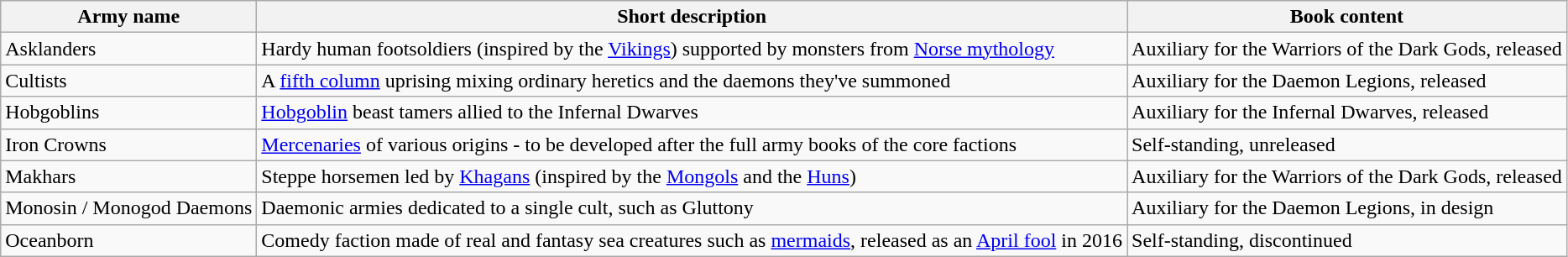<table class="wikitable">
<tr>
<th>Army name</th>
<th>Short description</th>
<th>Book content</th>
</tr>
<tr>
<td>Asklanders</td>
<td>Hardy human footsoldiers (inspired by the <a href='#'>Vikings</a>) supported by monsters from <a href='#'>Norse mythology</a></td>
<td>Auxiliary for the Warriors of the Dark Gods, released</td>
</tr>
<tr>
<td>Cultists</td>
<td>A <a href='#'>fifth column</a> uprising mixing ordinary heretics and the daemons they've summoned</td>
<td>Auxiliary for the Daemon Legions, released</td>
</tr>
<tr>
<td>Hobgoblins</td>
<td><a href='#'>Hobgoblin</a> beast tamers allied to the Infernal Dwarves</td>
<td>Auxiliary for the Infernal Dwarves, released </td>
</tr>
<tr>
<td>Iron Crowns</td>
<td><a href='#'>Mercenaries</a> of various origins - to be developed after the full army books of the core factions</td>
<td>Self-standing, unreleased</td>
</tr>
<tr>
<td>Makhars</td>
<td>Steppe horsemen led by <a href='#'>Khagans</a> (inspired by the <a href='#'>Mongols</a> and the <a href='#'>Huns</a>)</td>
<td>Auxiliary for the Warriors of the Dark Gods, released</td>
</tr>
<tr>
<td>Monosin / Monogod Daemons</td>
<td>Daemonic armies dedicated to a single cult, such as Gluttony</td>
<td>Auxiliary for the Daemon Legions, in design</td>
</tr>
<tr>
<td>Oceanborn</td>
<td>Comedy faction made of real and fantasy sea creatures such as <a href='#'>mermaids</a>, released as an <a href='#'>April fool</a> in 2016</td>
<td>Self-standing, discontinued</td>
</tr>
</table>
